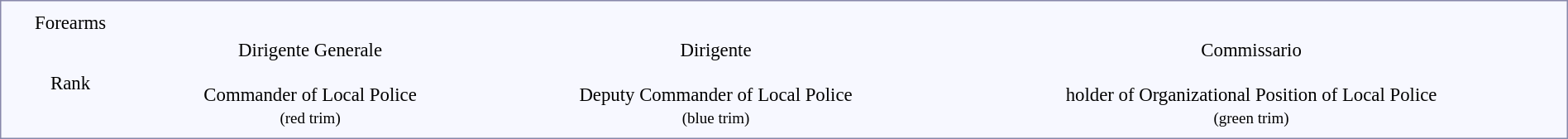<table style="border:1px solid #8888aa; background-color:#f7f8ff; padding:5px; font-size:95%; margin: 0px 12px 12px 0px;" width="100%">
<tr align="center">
<td>Forearms</td>
<td></td>
<td></td>
<td></td>
</tr>
<tr align="center">
<td>Rank</td>
<td>Dirigente Generale<br><br>Commander of Local Police<br>
<small>(red trim)</small></td>
<td>Dirigente<br><br>Deputy Commander of Local Police<br>
<small>(blue trim)</small></td>
<td>Commissario<br><br>holder of Organizational Position of Local Police<br>
<small>(green trim)</small></td>
</tr>
</table>
